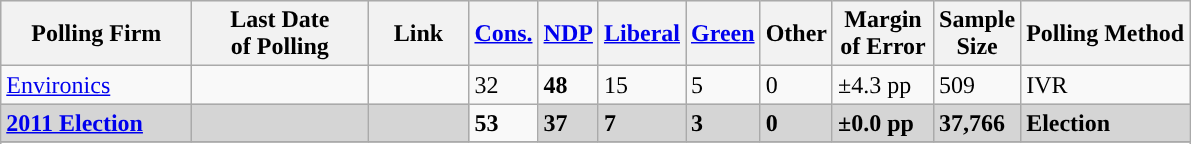<table class="wikitable sortable">
<tr style="background:#e9e9e9;">
<th style="width:120px">Polling Firm</th>
<th style="width:110px">Last Date<br>of Polling</th>
<th style="width:60px" class="unsortable">Link</th>
<th style="background-color:"><strong><a href='#'>Cons.</a></strong></th>
<th style="background-color:"><strong><a href='#'>NDP</a></strong></th>
<th style="background-color:"><strong><a href='#'>Liberal</a></strong></th>
<th style="background-color:"><strong><a href='#'>Green</a></strong></th>
<th style="background-color:"><strong>Other</strong></th>
<th style="width:60px;" class=unsortable>Margin<br>of Error</th>
<th style="width:50px;" class=unsortable>Sample<br>Size</th>
<th class=unsortable>Polling Method</th>
</tr>
<tr>
<td><a href='#'>Environics</a></td>
<td></td>
<td></td>
<td>32</td>
<td><strong>48</strong></td>
<td>15</td>
<td>5</td>
<td>0</td>
<td>±4.3 pp</td>
<td>509</td>
<td>IVR</td>
</tr>
<tr>
<td style="background:#D5D5D5"><strong><a href='#'>2011 Election</a></strong></td>
<td style="background:#D5D5D5"><strong></strong></td>
<td style="background:#D5D5D5"></td>
<td><strong>53</strong></td>
<td style="background:#D5D5D5"><strong>37</strong></td>
<td style="background:#D5D5D5"><strong>7</strong></td>
<td style="background:#D5D5D5"><strong>3</strong></td>
<td style="background:#D5D5D5"><strong>0</strong></td>
<td style="background:#D5D5D5"><strong>±0.0 pp</strong></td>
<td style="background:#D5D5D5"><strong>37,766</strong></td>
<td style="background:#D5D5D5"><strong>Election</strong></td>
</tr>
<tr>
</tr>
<tr>
</tr>
</table>
